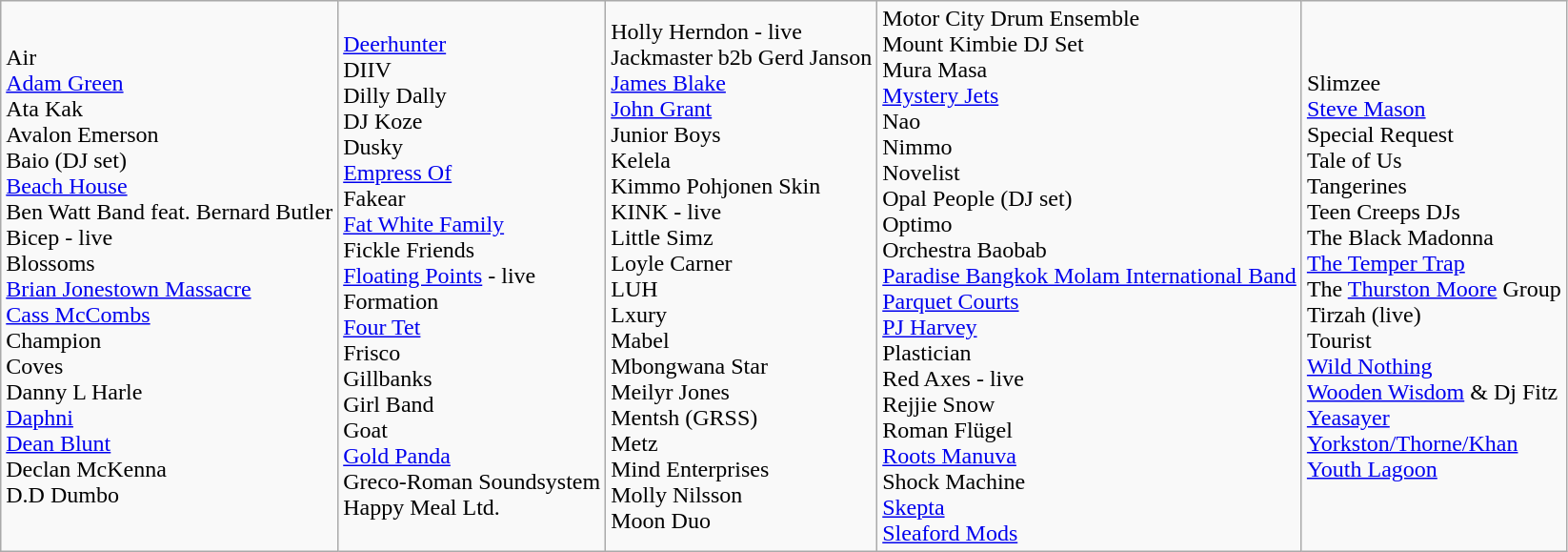<table class="wikitable">
<tr>
<td>Air<br><a href='#'>Adam Green</a><br>Ata Kak<br>Avalon Emerson<br>Baio (DJ set)<br><a href='#'>Beach House</a><br>Ben Watt Band feat. Bernard Butler<br>Bicep - live<br>Blossoms<br><a href='#'>Brian Jonestown Massacre</a><br><a href='#'>Cass McCombs</a><br>Champion<br>Coves<br>Danny L Harle<br><a href='#'>Daphni</a><br><a href='#'>Dean Blunt</a><br>Declan McKenna<br>D.D Dumbo</td>
<td><a href='#'>Deerhunter</a><br>DIIV<br>Dilly Dally<br>DJ Koze<br>Dusky<br><a href='#'>Empress Of</a><br>Fakear<br><a href='#'>Fat White Family</a><br>Fickle Friends<br><a href='#'>Floating Points</a> - live<br>Formation<br><a href='#'>Four Tet</a><br>Frisco<br>Gillbanks<br>Girl Band<br>Goat<br><a href='#'>Gold Panda</a><br>Greco-Roman Soundsystem<br>Happy Meal Ltd.</td>
<td>Holly Herndon - live<br>Jackmaster b2b Gerd Janson<br><a href='#'>James Blake</a><br><a href='#'>John Grant</a><br>Junior Boys<br>Kelela<br>Kimmo Pohjonen Skin<br>KINK - live<br>Little Simz<br>Loyle Carner<br>LUH<br>Lxury<br>Mabel<br>Mbongwana Star<br>Meilyr Jones<br>Mentsh (GRSS)<br>Metz<br>Mind Enterprises<br>Molly Nilsson<br>Moon Duo</td>
<td>Motor City Drum Ensemble<br>Mount Kimbie DJ Set<br>Mura Masa<br><a href='#'>Mystery Jets</a><br>Nao<br>Nimmo<br>Novelist<br>Opal People (DJ set)<br>Optimo<br>Orchestra Baobab<br><a href='#'>Paradise Bangkok Molam International Band</a><br><a href='#'>Parquet Courts</a><br><a href='#'>PJ Harvey</a><br>Plastician<br>Red Axes - live<br>Rejjie Snow<br>Roman Flügel<br><a href='#'>Roots Manuva</a><br>Shock Machine<br><a href='#'>Skepta</a><br><a href='#'>Sleaford Mods</a><br></td>
<td>Slimzee<br><a href='#'>Steve Mason</a><br>Special Request<br>Tale of Us<br>Tangerines<br>Teen Creeps DJs<br>The Black Madonna<br><a href='#'>The Temper Trap</a><br>The <a href='#'>Thurston Moore</a> Group<br>Tirzah (live)<br>Tourist<br><a href='#'>Wild Nothing</a><br><a href='#'>Wooden Wisdom</a> & Dj Fitz<br><a href='#'>Yeasayer</a><br><a href='#'>Yorkston/Thorne/Khan</a><br><a href='#'>Youth Lagoon</a></td>
</tr>
</table>
